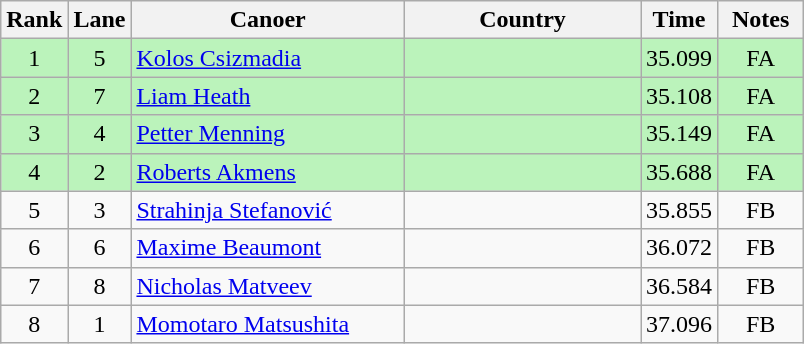<table class="wikitable" style="text-align:center;">
<tr>
<th width=30>Rank</th>
<th width=30>Lane</th>
<th width=175>Canoer</th>
<th width=150>Country</th>
<th width=30>Time</th>
<th width=50>Notes</th>
</tr>
<tr bgcolor=bbf3bb>
<td>1</td>
<td>5</td>
<td align=left><a href='#'>Kolos Csizmadia</a></td>
<td align=left></td>
<td>35.099</td>
<td>FA</td>
</tr>
<tr bgcolor=bbf3bb>
<td>2</td>
<td>7</td>
<td align=left><a href='#'>Liam Heath</a></td>
<td align=left></td>
<td>35.108</td>
<td>FA</td>
</tr>
<tr bgcolor=bbf3bb>
<td>3</td>
<td>4</td>
<td align=left><a href='#'>Petter Menning</a></td>
<td align=left></td>
<td>35.149</td>
<td>FA</td>
</tr>
<tr bgcolor=bbf3bb>
<td>4</td>
<td>2</td>
<td align=left><a href='#'>Roberts Akmens</a></td>
<td align=left></td>
<td>35.688</td>
<td>FA</td>
</tr>
<tr>
<td>5</td>
<td>3</td>
<td align=left><a href='#'>Strahinja Stefanović</a></td>
<td align=left></td>
<td>35.855</td>
<td>FB</td>
</tr>
<tr>
<td>6</td>
<td>6</td>
<td align=left><a href='#'>Maxime Beaumont</a></td>
<td align=left></td>
<td>36.072</td>
<td>FB</td>
</tr>
<tr>
<td>7</td>
<td>8</td>
<td align=left><a href='#'>Nicholas Matveev</a></td>
<td align=left></td>
<td>36.584</td>
<td>FB</td>
</tr>
<tr>
<td>8</td>
<td>1</td>
<td align=left><a href='#'>Momotaro Matsushita</a></td>
<td align=left></td>
<td>37.096</td>
<td>FB</td>
</tr>
</table>
